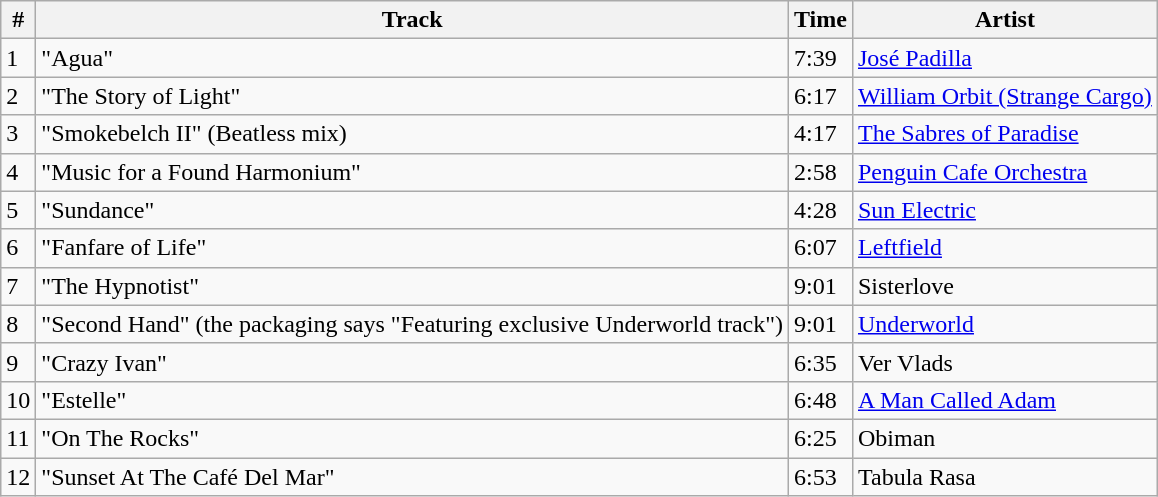<table class="wikitable">
<tr>
<th>#</th>
<th>Track</th>
<th>Time</th>
<th>Artist</th>
</tr>
<tr>
<td>1</td>
<td>"Agua"</td>
<td>7:39</td>
<td><a href='#'>José Padilla</a></td>
</tr>
<tr>
<td>2</td>
<td>"The Story of Light"</td>
<td>6:17</td>
<td><a href='#'> William Orbit (Strange Cargo)</a></td>
</tr>
<tr>
<td>3</td>
<td>"Smokebelch II" (Beatless mix)</td>
<td>4:17</td>
<td><a href='#'>The Sabres of Paradise</a></td>
</tr>
<tr>
<td>4</td>
<td>"Music for a Found Harmonium"</td>
<td>2:58</td>
<td><a href='#'>Penguin Cafe Orchestra</a></td>
</tr>
<tr>
<td>5</td>
<td>"Sundance"</td>
<td>4:28</td>
<td><a href='#'>Sun Electric</a></td>
</tr>
<tr>
<td>6</td>
<td>"Fanfare of Life"</td>
<td>6:07</td>
<td><a href='#'>Leftfield</a></td>
</tr>
<tr>
<td>7</td>
<td>"The Hypnotist"</td>
<td>9:01</td>
<td>Sisterlove</td>
</tr>
<tr>
<td>8</td>
<td>"Second Hand" (the packaging says "Featuring exclusive Underworld track")</td>
<td>9:01</td>
<td><a href='#'>Underworld</a></td>
</tr>
<tr>
<td>9</td>
<td>"Crazy Ivan"</td>
<td>6:35</td>
<td>Ver Vlads</td>
</tr>
<tr>
<td>10</td>
<td>"Estelle"</td>
<td>6:48</td>
<td><a href='#'>A Man Called Adam</a></td>
</tr>
<tr>
<td>11</td>
<td>"On The Rocks"</td>
<td>6:25</td>
<td>Obiman</td>
</tr>
<tr>
<td>12</td>
<td>"Sunset At The Café Del Mar"</td>
<td>6:53</td>
<td>Tabula Rasa</td>
</tr>
</table>
